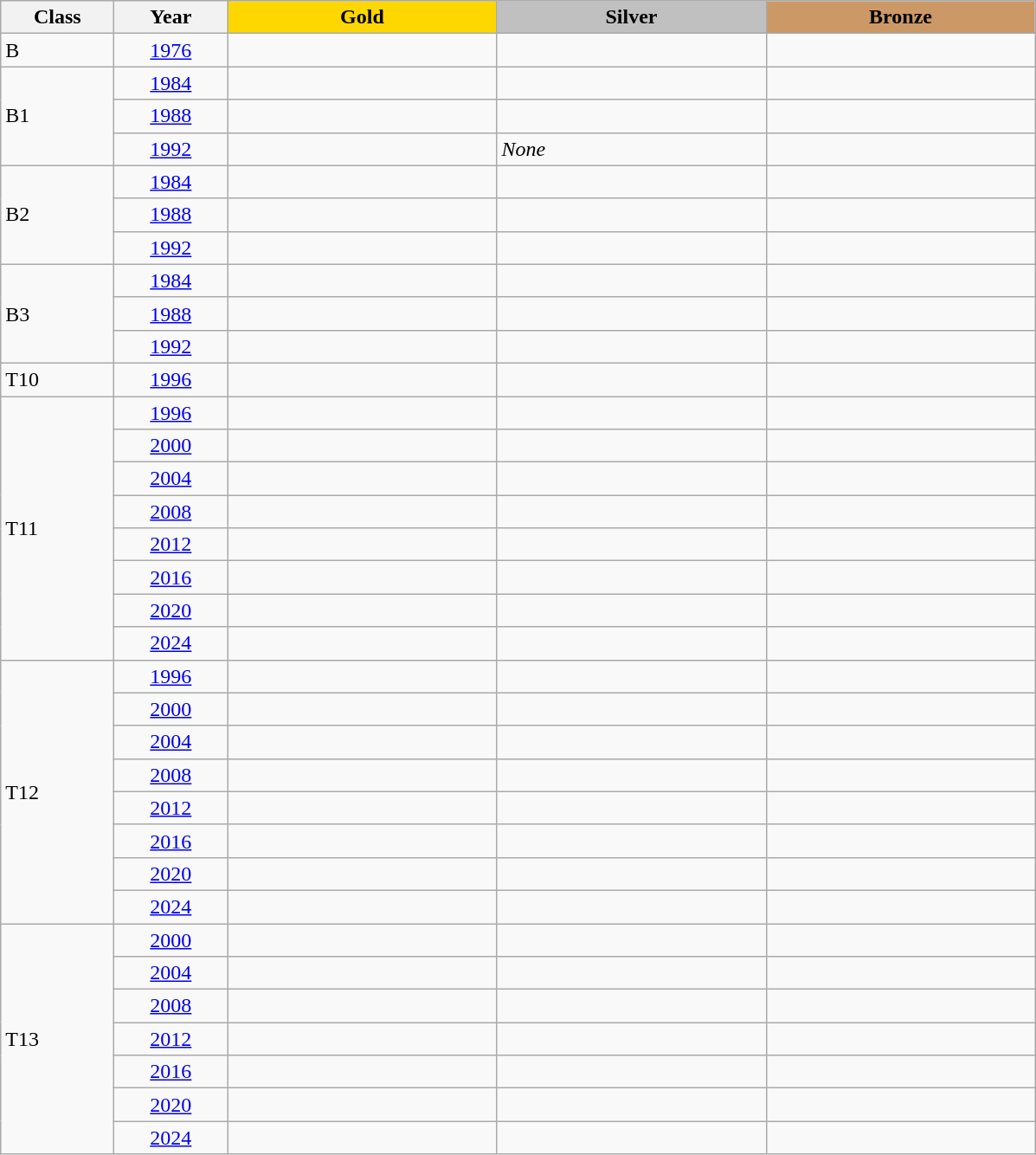<table class="wikitable">
<tr>
<th width=80>Class</th>
<th width=80>Year</th>
<td align=center width=200 bgcolor=gold><strong>Gold</strong></td>
<td align=center width=200 bgcolor=silver><strong>Silver</strong></td>
<td align=center width=200 bgcolor=cc9966><strong>Bronze</strong></td>
</tr>
<tr>
<td>B</td>
<td align=center><a href='#'>1976</a></td>
<td></td>
<td></td>
<td></td>
</tr>
<tr>
<td rowspan=3>B1</td>
<td align=center><a href='#'>1984</a></td>
<td></td>
<td></td>
<td><br> </td>
</tr>
<tr>
<td align=center><a href='#'>1988</a></td>
<td></td>
<td></td>
<td></td>
</tr>
<tr>
<td align=center><a href='#'>1992</a></td>
<td><br> </td>
<td><em>None</em></td>
<td></td>
</tr>
<tr>
<td rowspan=3>B2</td>
<td align=center><a href='#'>1984</a></td>
<td></td>
<td></td>
<td></td>
</tr>
<tr>
<td align=center><a href='#'>1988</a></td>
<td></td>
<td></td>
<td></td>
</tr>
<tr>
<td align=center><a href='#'>1992</a></td>
<td></td>
<td></td>
<td></td>
</tr>
<tr>
<td rowspan=3>B3</td>
<td align=center><a href='#'>1984</a></td>
<td></td>
<td></td>
<td></td>
</tr>
<tr>
<td align=center><a href='#'>1988</a></td>
<td></td>
<td></td>
<td></td>
</tr>
<tr>
<td align=center><a href='#'>1992</a></td>
<td></td>
<td></td>
<td></td>
</tr>
<tr>
<td>T10</td>
<td align=center><a href='#'>1996</a></td>
<td></td>
<td></td>
<td></td>
</tr>
<tr>
<td rowspan=8>T11</td>
<td align=center><a href='#'>1996</a></td>
<td></td>
<td></td>
<td></td>
</tr>
<tr>
<td align=center><a href='#'>2000</a></td>
<td></td>
<td></td>
<td></td>
</tr>
<tr>
<td align=center><a href='#'>2004</a></td>
<td></td>
<td></td>
<td></td>
</tr>
<tr>
<td align=center><a href='#'>2008</a></td>
<td></td>
<td></td>
<td></td>
</tr>
<tr>
<td align=center><a href='#'>2012</a></td>
<td></td>
<td></td>
<td></td>
</tr>
<tr>
<td align=center><a href='#'>2016</a></td>
<td></td>
<td></td>
<td></td>
</tr>
<tr>
<td align=center><a href='#'>2020</a></td>
<td></td>
<td></td>
<td></td>
</tr>
<tr>
<td align=center><a href='#'>2024</a></td>
<td></td>
<td></td>
<td></td>
</tr>
<tr>
<td rowspan=8>T12</td>
<td align=center><a href='#'>1996</a></td>
<td></td>
<td></td>
<td></td>
</tr>
<tr>
<td align=center><a href='#'>2000</a></td>
<td></td>
<td></td>
<td></td>
</tr>
<tr>
<td align=center><a href='#'>2004</a></td>
<td></td>
<td></td>
<td></td>
</tr>
<tr>
<td align=center><a href='#'>2008</a></td>
<td></td>
<td></td>
<td></td>
</tr>
<tr>
<td align=center><a href='#'>2012</a></td>
<td></td>
<td></td>
<td></td>
</tr>
<tr>
<td align=center><a href='#'>2016</a></td>
<td></td>
<td></td>
<td></td>
</tr>
<tr>
<td align=center><a href='#'>2020</a></td>
<td></td>
<td></td>
<td></td>
</tr>
<tr>
<td align=center><a href='#'>2024</a></td>
<td></td>
<td></td>
<td></td>
</tr>
<tr>
<td rowspan=7>T13</td>
<td align=center><a href='#'>2000</a></td>
<td></td>
<td></td>
<td></td>
</tr>
<tr>
<td align=center><a href='#'>2004</a></td>
<td></td>
<td></td>
<td></td>
</tr>
<tr>
<td align=center><a href='#'>2008</a></td>
<td></td>
<td></td>
<td></td>
</tr>
<tr>
<td align=center><a href='#'>2012</a></td>
<td></td>
<td></td>
<td></td>
</tr>
<tr>
<td align=center><a href='#'>2016</a></td>
<td></td>
<td></td>
<td></td>
</tr>
<tr>
<td align=center><a href='#'>2020</a></td>
<td></td>
<td></td>
<td></td>
</tr>
<tr>
<td align=center><a href='#'>2024</a></td>
<td></td>
<td></td>
<td></td>
</tr>
</table>
